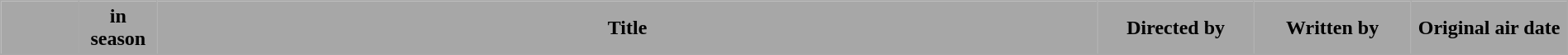<table class="wikitable" width="100%">
<tr>
<th style="background: #A7A7A7" width=5%></th>
<th style="background: #A7A7A7" width=5%> in season</th>
<th style="background: #A7A7A7">Title</th>
<th style="background: #A7A7A7" width=10%>Directed by</th>
<th style="background: #A7A7A7" width=10%>Written by</th>
<th style="background: #A7A7A7" width=10%>Original air date</th>
</tr>
<tr>
</tr>
</table>
